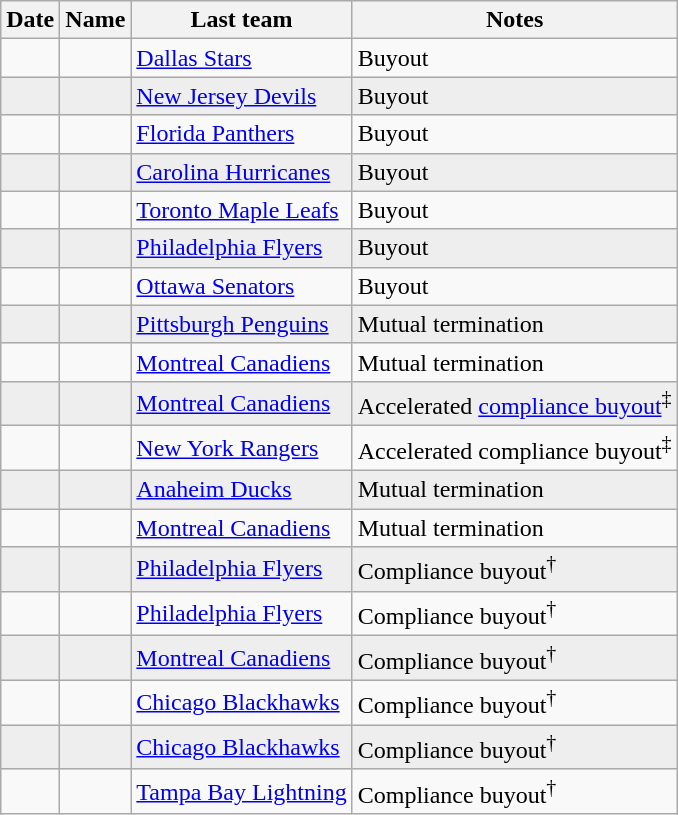<table class="wikitable sortable" border="1">
<tr>
<th>Date</th>
<th>Name</th>
<th>Last team</th>
<th>Notes</th>
</tr>
<tr>
<td></td>
<td></td>
<td><a href='#'>Dallas Stars</a></td>
<td>Buyout</td>
</tr>
<tr bgcolor="eeeeee">
<td></td>
<td></td>
<td><a href='#'>New Jersey Devils</a></td>
<td>Buyout</td>
</tr>
<tr>
<td></td>
<td></td>
<td><a href='#'>Florida Panthers</a></td>
<td>Buyout</td>
</tr>
<tr bgcolor="eeeeee">
<td></td>
<td></td>
<td><a href='#'>Carolina Hurricanes</a></td>
<td>Buyout</td>
</tr>
<tr>
<td></td>
<td></td>
<td><a href='#'>Toronto Maple Leafs</a></td>
<td>Buyout</td>
</tr>
<tr bgcolor="eeeeee">
<td></td>
<td></td>
<td><a href='#'>Philadelphia Flyers</a></td>
<td>Buyout</td>
</tr>
<tr>
<td></td>
<td></td>
<td><a href='#'>Ottawa Senators</a></td>
<td>Buyout</td>
</tr>
<tr bgcolor="eeeeee">
<td></td>
<td></td>
<td><a href='#'>Pittsburgh Penguins</a></td>
<td>Mutual termination</td>
</tr>
<tr>
<td></td>
<td></td>
<td><a href='#'>Montreal Canadiens</a></td>
<td>Mutual termination</td>
</tr>
<tr bgcolor="eeeeee">
<td></td>
<td></td>
<td><a href='#'>Montreal Canadiens</a></td>
<td>Accelerated <a href='#'>compliance buyout</a><sup>‡</sup></td>
</tr>
<tr>
<td></td>
<td></td>
<td><a href='#'>New York Rangers</a></td>
<td>Accelerated compliance buyout<sup>‡</sup></td>
</tr>
<tr bgcolor="eeeeee">
<td></td>
<td></td>
<td><a href='#'>Anaheim Ducks</a></td>
<td>Mutual termination</td>
</tr>
<tr>
<td></td>
<td></td>
<td><a href='#'>Montreal Canadiens</a></td>
<td>Mutual termination</td>
</tr>
<tr bgcolor="eeeeee">
<td></td>
<td></td>
<td><a href='#'>Philadelphia Flyers</a></td>
<td>Compliance buyout<sup>†</sup></td>
</tr>
<tr>
<td></td>
<td></td>
<td><a href='#'>Philadelphia Flyers</a></td>
<td>Compliance buyout<sup>†</sup></td>
</tr>
<tr bgcolor="eeeeee">
<td></td>
<td></td>
<td><a href='#'>Montreal Canadiens</a></td>
<td>Compliance buyout<sup>†</sup></td>
</tr>
<tr>
<td></td>
<td></td>
<td><a href='#'>Chicago Blackhawks</a></td>
<td>Compliance buyout<sup>†</sup></td>
</tr>
<tr bgcolor="eeeeee">
<td></td>
<td></td>
<td><a href='#'>Chicago Blackhawks</a></td>
<td>Compliance buyout<sup>†</sup></td>
</tr>
<tr>
<td></td>
<td></td>
<td><a href='#'>Tampa Bay Lightning</a></td>
<td>Compliance buyout<sup>†</sup></td>
</tr>
</table>
